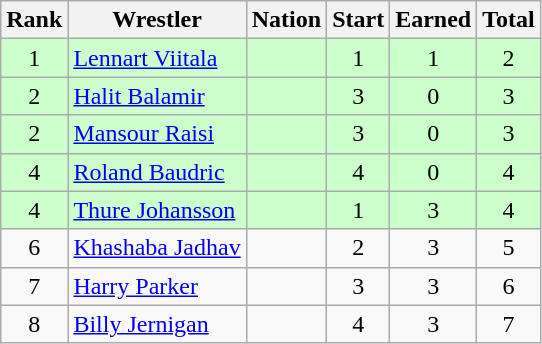<table class="wikitable sortable" style="text-align:center;">
<tr>
<th>Rank</th>
<th>Wrestler</th>
<th>Nation</th>
<th>Start</th>
<th>Earned</th>
<th>Total</th>
</tr>
<tr style="background:#cfc;">
<td>1</td>
<td align=left><a href='#'>Lennart Viitala</a></td>
<td align=left></td>
<td>1</td>
<td>1</td>
<td>2</td>
</tr>
<tr style="background:#cfc;">
<td>2</td>
<td align=left><a href='#'>Halit Balamir</a></td>
<td align=left></td>
<td>3</td>
<td>0</td>
<td>3</td>
</tr>
<tr style="background:#cfc;">
<td>2</td>
<td align=left><a href='#'>Mansour Raisi</a></td>
<td align=left></td>
<td>3</td>
<td>0</td>
<td>3</td>
</tr>
<tr style="background:#cfc;">
<td>4</td>
<td align=left><a href='#'>Roland Baudric</a></td>
<td align=left></td>
<td>4</td>
<td>0</td>
<td>4</td>
</tr>
<tr style="background:#cfc;">
<td>4</td>
<td align=left><a href='#'>Thure Johansson</a></td>
<td align=left></td>
<td>1</td>
<td>3</td>
<td>4</td>
</tr>
<tr>
<td>6</td>
<td align=left><a href='#'>Khashaba Jadhav</a></td>
<td align=left></td>
<td>2</td>
<td>3</td>
<td>5</td>
</tr>
<tr>
<td>7</td>
<td align=left><a href='#'>Harry Parker</a></td>
<td align=left></td>
<td>3</td>
<td>3</td>
<td>6</td>
</tr>
<tr>
<td>8</td>
<td align=left><a href='#'>Billy Jernigan</a></td>
<td align=left></td>
<td>4</td>
<td>3</td>
<td>7</td>
</tr>
</table>
